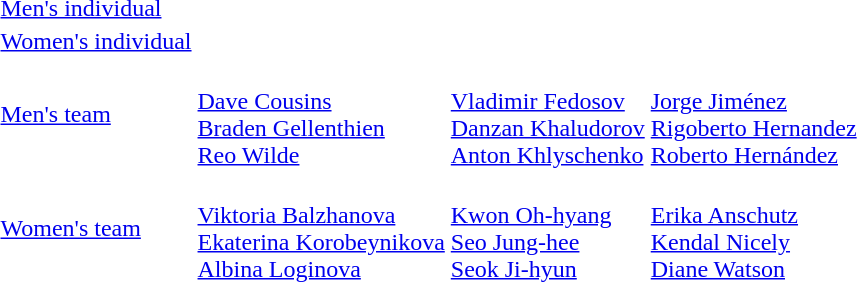<table>
<tr>
<td><a href='#'>Men's individual</a></td>
<td></td>
<td></td>
<td></td>
</tr>
<tr>
<td><a href='#'>Women's individual</a></td>
<td></td>
<td></td>
<td></td>
</tr>
<tr>
<td><a href='#'>Men's team</a></td>
<td> <br> <a href='#'>Dave Cousins</a> <br> <a href='#'>Braden Gellenthien</a> <br> <a href='#'>Reo Wilde</a></td>
<td> <br> <a href='#'>Vladimir Fedosov</a> <br> <a href='#'>Danzan Khaludorov</a> <br> <a href='#'>Anton Khlyschenko</a></td>
<td> <br> <a href='#'>Jorge Jiménez</a> <br> <a href='#'>Rigoberto Hernandez</a> <br> <a href='#'>Roberto Hernández</a></td>
</tr>
<tr>
<td><a href='#'>Women's team</a></td>
<td> <br> <a href='#'>Viktoria Balzhanova</a> <br> <a href='#'>Ekaterina Korobeynikova</a> <br> <a href='#'>Albina Loginova</a></td>
<td> <br> <a href='#'>Kwon Oh-hyang</a> <br> <a href='#'>Seo Jung-hee</a> <br> <a href='#'>Seok Ji-hyun</a></td>
<td> <br> <a href='#'>Erika Anschutz</a> <br> <a href='#'>Kendal Nicely</a> <br> <a href='#'>Diane Watson</a></td>
</tr>
<tr>
</tr>
</table>
